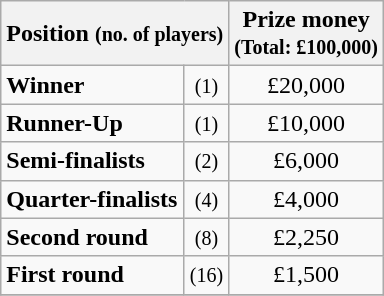<table class="wikitable">
<tr>
<th colspan=2>Position <small>(no. of players)</small></th>
<th>Prize money<br><small>(Total: £100,000)</small></th>
</tr>
<tr>
<td><strong>Winner</strong></td>
<td align=center><small>(1)</small></td>
<td align=center>£20,000</td>
</tr>
<tr>
<td><strong>Runner-Up</strong></td>
<td align=center><small>(1)</small></td>
<td align=center>£10,000</td>
</tr>
<tr>
<td><strong>Semi-finalists</strong></td>
<td align=center><small>(2)</small></td>
<td align=center>£6,000</td>
</tr>
<tr>
<td><strong>Quarter-finalists</strong></td>
<td align=center><small>(4)</small></td>
<td align=center>£4,000</td>
</tr>
<tr>
<td><strong>Second round</strong></td>
<td align=center><small>(8)</small></td>
<td align=center>£2,250</td>
</tr>
<tr>
<td><strong>First round</strong></td>
<td align=center><small>(16)</small></td>
<td align=center>£1,500</td>
</tr>
<tr>
</tr>
</table>
